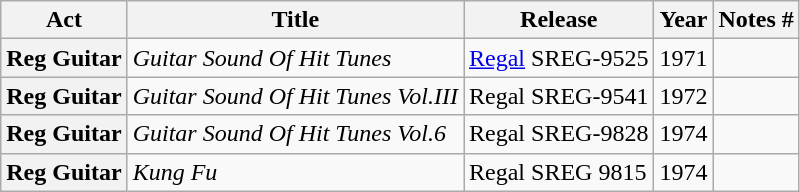<table class="wikitable plainrowheaders sortable">
<tr>
<th scope="col">Act</th>
<th scope="col">Title</th>
<th scope="col">Release</th>
<th scope="col">Year</th>
<th scope="col" class="unsortable">Notes #</th>
</tr>
<tr>
<th scope="row">Reg Guitar</th>
<td><em>Guitar Sound Of Hit Tunes</em></td>
<td><a href='#'>Regal</a> SREG-9525</td>
<td>1971</td>
<td></td>
</tr>
<tr>
<th scope="row">Reg Guitar</th>
<td><em>Guitar Sound Of Hit Tunes Vol.III</em></td>
<td>Regal SREG-9541</td>
<td>1972</td>
<td></td>
</tr>
<tr>
<th scope="row">Reg Guitar</th>
<td><em>Guitar Sound Of Hit Tunes Vol.6</em></td>
<td>Regal  SREG-9828</td>
<td>1974</td>
<td></td>
</tr>
<tr>
<th scope="row">Reg Guitar</th>
<td><em>Kung Fu</em></td>
<td>Regal SREG 9815</td>
<td>1974</td>
<td></td>
</tr>
</table>
